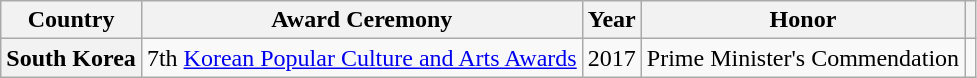<table class="wikitable plainrowheaders sortable" style="margin-right: 0;">
<tr>
<th scope="col">Country</th>
<th scope="col">Award Ceremony</th>
<th scope="col">Year</th>
<th scope="col">Honor</th>
<th scope="col" class="unsortable"></th>
</tr>
<tr>
<th scope="row">South Korea</th>
<td>7th <a href='#'>Korean Popular Culture and Arts Awards</a></td>
<td style="text-align:center">2017</td>
<td>Prime Minister's Commendation</td>
<td></td>
</tr>
</table>
